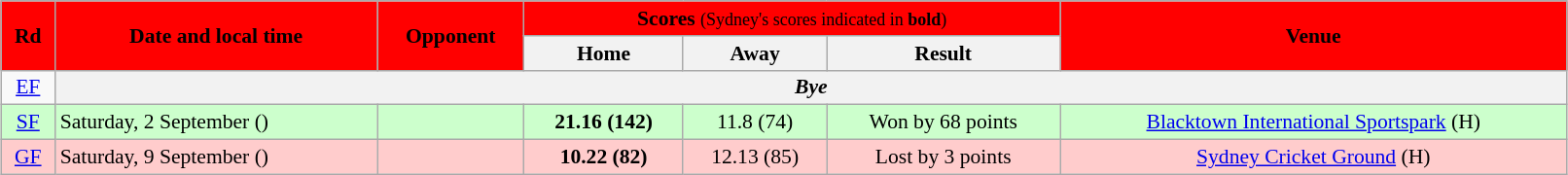<table class="wikitable" style="font-size:90%; text-align:center; width: 85%; margin-left: auto; margin-right: auto;">
<tr style="background:#FF0000;">
<td rowspan=2><span><strong>Rd</strong></span></td>
<td rowspan=2><span><strong>Date and local time</strong></span></td>
<td rowspan=2><span><strong>Opponent</strong></span></td>
<td colspan=3><span><strong>Scores</strong> <small>(Sydney's scores indicated in <strong>bold</strong>)</small></span></td>
<td rowspan=2><span><strong>Venue</strong></span></td>
</tr>
<tr>
<th><span>Home</span></th>
<th><span>Away</span></th>
<th><span>Result</span></th>
</tr>
<tr>
<td><a href='#'>EF</a></td>
<th colspan=6><span><em>Bye</em></span></th>
</tr>
<tr style="background:#cfc;">
<td><a href='#'>SF</a></td>
<td align=left>Saturday, 2 September ()</td>
<td align=left></td>
<td><strong>21.16 (142)</strong></td>
<td>11.8 (74)</td>
<td>Won by 68 points</td>
<td><a href='#'>Blacktown International Sportspark</a> (H)</td>
</tr>
<tr style="background:#fcc;">
<td><a href='#'>GF</a></td>
<td align=left>Saturday, 9 September ()</td>
<td align=left></td>
<td><strong>10.22 (82)</strong></td>
<td>12.13 (85)</td>
<td>Lost by 3 points</td>
<td><a href='#'>Sydney Cricket Ground</a> (H)</td>
</tr>
</table>
